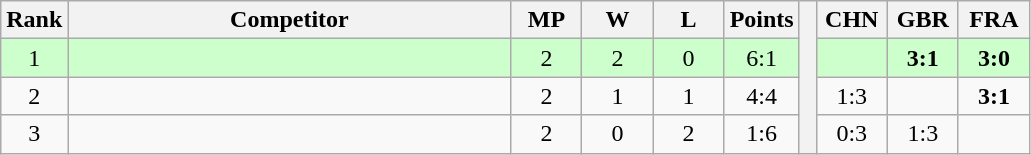<table class="wikitable" style="text-align:center">
<tr>
<th>Rank</th>
<th style="width:18em">Competitor</th>
<th style="width:2.5em">MP</th>
<th style="width:2.5em">W</th>
<th style="width:2.5em">L</th>
<th>Points</th>
<th rowspan="4"> </th>
<th style="width:2.5em">CHN</th>
<th style="width:2.5em">GBR</th>
<th style="width:2.5em">FRA</th>
</tr>
<tr style="background:#cfc;">
<td>1</td>
<td style="text-align:left"></td>
<td>2</td>
<td>2</td>
<td>0</td>
<td>6:1</td>
<td></td>
<td><strong>3:1</strong></td>
<td><strong>3:0</strong></td>
</tr>
<tr>
<td>2</td>
<td style="text-align:left"></td>
<td>2</td>
<td>1</td>
<td>1</td>
<td>4:4</td>
<td>1:3</td>
<td></td>
<td><strong>3:1</strong></td>
</tr>
<tr>
<td>3</td>
<td style="text-align:left"></td>
<td>2</td>
<td>0</td>
<td>2</td>
<td>1:6</td>
<td>0:3</td>
<td>1:3</td>
<td></td>
</tr>
</table>
